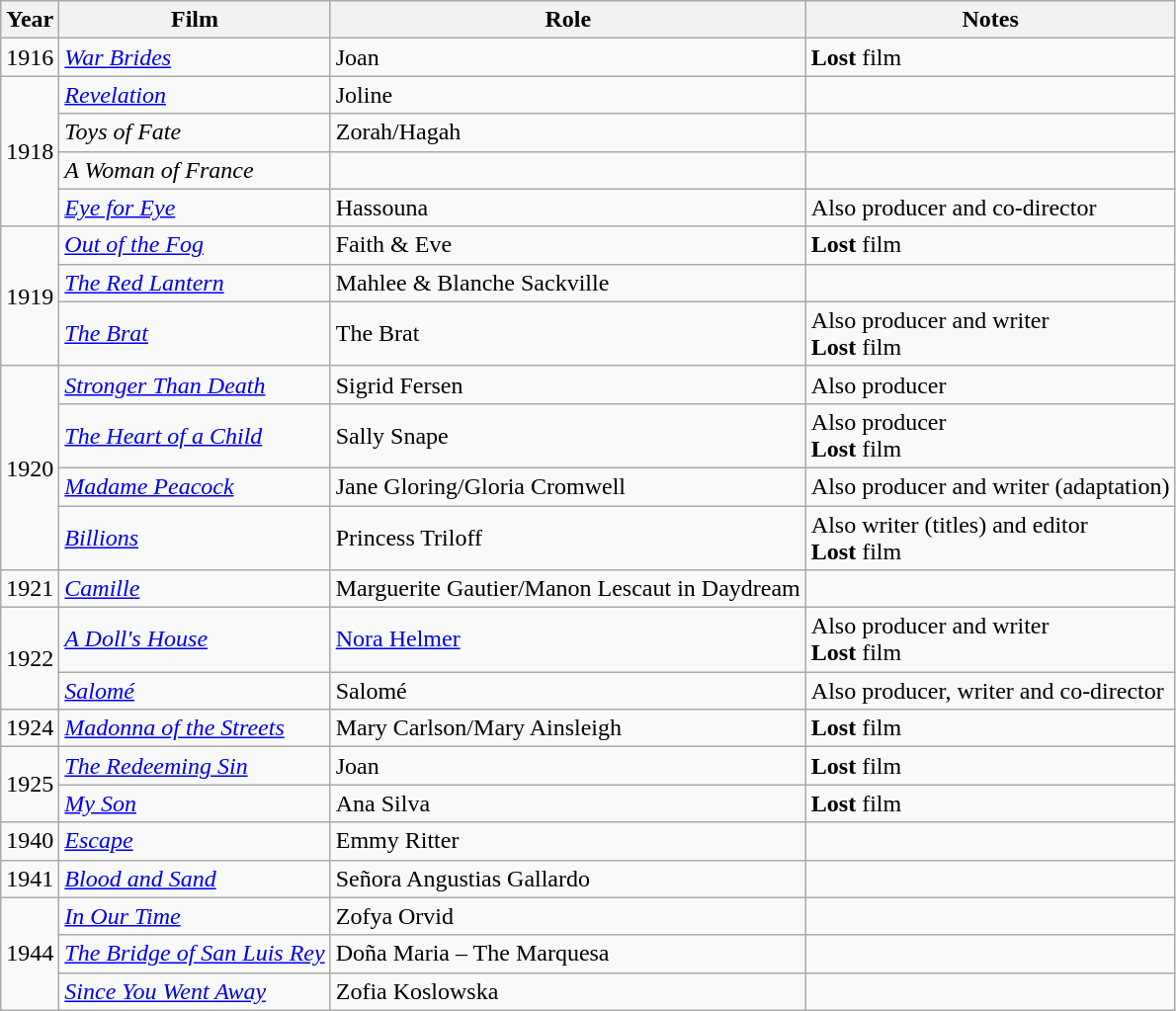<table class="wikitable">
<tr>
<th>Year</th>
<th>Film</th>
<th>Role</th>
<th>Notes</th>
</tr>
<tr>
<td>1916</td>
<td><em><a href='#'>War Brides</a></em></td>
<td>Joan</td>
<td><strong>Lost</strong> film</td>
</tr>
<tr>
<td rowspan="4">1918</td>
<td><em><a href='#'>Revelation</a></em></td>
<td>Joline</td>
<td></td>
</tr>
<tr>
<td><em>Toys of Fate</em></td>
<td>Zorah/Hagah</td>
<td></td>
</tr>
<tr>
<td><em>A Woman of France</em></td>
<td></td>
<td></td>
</tr>
<tr>
<td><em><a href='#'>Eye for Eye</a></em></td>
<td>Hassouna</td>
<td>Also producer and co-director</td>
</tr>
<tr>
<td rowspan="3">1919</td>
<td><em><a href='#'>Out of the Fog</a></em></td>
<td>Faith & Eve</td>
<td><strong>Lost</strong> film</td>
</tr>
<tr>
<td><em><a href='#'>The Red Lantern</a></em></td>
<td>Mahlee & Blanche Sackville</td>
<td></td>
</tr>
<tr>
<td><em><a href='#'>The Brat</a></em></td>
<td>The Brat</td>
<td>Also producer and writer<br><strong>Lost</strong> film</td>
</tr>
<tr>
<td rowspan="4">1920</td>
<td><em><a href='#'>Stronger Than Death</a></em></td>
<td>Sigrid Fersen</td>
<td>Also producer</td>
</tr>
<tr>
<td><em><a href='#'>The Heart of a Child</a></em></td>
<td>Sally Snape</td>
<td>Also producer<br><strong>Lost</strong> film</td>
</tr>
<tr>
<td><em><a href='#'>Madame Peacock</a></em></td>
<td>Jane Gloring/Gloria Cromwell</td>
<td>Also producer and writer (adaptation)</td>
</tr>
<tr>
<td><em><a href='#'>Billions</a></em></td>
<td>Princess Triloff</td>
<td>Also writer (titles) and editor<br><strong>Lost</strong> film</td>
</tr>
<tr>
<td>1921</td>
<td><em><a href='#'>Camille</a></em></td>
<td>Marguerite Gautier/Manon Lescaut in Daydream</td>
<td></td>
</tr>
<tr>
<td rowspan="2">1922</td>
<td><em><a href='#'>A Doll's House</a></em></td>
<td><a href='#'>Nora Helmer</a></td>
<td>Also producer and writer<br><strong>Lost</strong> film</td>
</tr>
<tr>
<td><em><a href='#'>Salomé</a></em></td>
<td>Salomé</td>
<td>Also producer, writer and co-director</td>
</tr>
<tr>
<td>1924</td>
<td><em><a href='#'>Madonna of the Streets</a></em></td>
<td>Mary Carlson/Mary Ainsleigh</td>
<td><strong>Lost</strong> film</td>
</tr>
<tr>
<td rowspan="2">1925</td>
<td><em><a href='#'>The Redeeming Sin</a></em></td>
<td>Joan</td>
<td><strong>Lost</strong> film</td>
</tr>
<tr>
<td><em><a href='#'>My Son</a></em></td>
<td>Ana Silva</td>
<td><strong>Lost</strong> film</td>
</tr>
<tr>
<td>1940</td>
<td><em><a href='#'>Escape</a></em></td>
<td>Emmy Ritter</td>
<td></td>
</tr>
<tr>
<td>1941</td>
<td><em><a href='#'>Blood and Sand</a></em></td>
<td>Señora Angustias Gallardo</td>
<td></td>
</tr>
<tr>
<td rowspan="3">1944</td>
<td><em><a href='#'>In Our Time</a></em></td>
<td>Zofya Orvid</td>
<td></td>
</tr>
<tr>
<td><em><a href='#'>The Bridge of San Luis Rey</a></em></td>
<td>Doña Maria – The Marquesa</td>
<td></td>
</tr>
<tr>
<td><em><a href='#'>Since You Went Away</a></em></td>
<td>Zofia Koslowska</td>
<td></td>
</tr>
</table>
